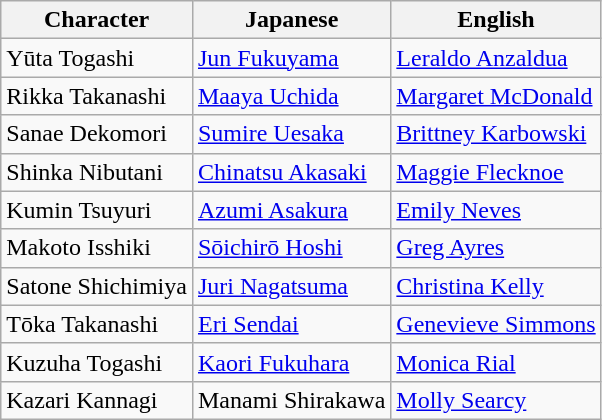<table class="wikitable">
<tr>
<th>Character</th>
<th>Japanese</th>
<th>English</th>
</tr>
<tr>
<td>Yūta Togashi</td>
<td><a href='#'>Jun Fukuyama</a></td>
<td><a href='#'>Leraldo Anzaldua</a></td>
</tr>
<tr>
<td>Rikka Takanashi</td>
<td><a href='#'>Maaya Uchida</a></td>
<td><a href='#'>Margaret McDonald</a></td>
</tr>
<tr>
<td>Sanae Dekomori</td>
<td><a href='#'>Sumire Uesaka</a></td>
<td><a href='#'>Brittney Karbowski</a></td>
</tr>
<tr>
<td>Shinka Nibutani</td>
<td><a href='#'>Chinatsu Akasaki</a></td>
<td><a href='#'>Maggie Flecknoe</a></td>
</tr>
<tr>
<td>Kumin Tsuyuri</td>
<td><a href='#'>Azumi Asakura</a></td>
<td><a href='#'>Emily Neves</a></td>
</tr>
<tr>
<td>Makoto Isshiki</td>
<td><a href='#'>Sōichirō Hoshi</a></td>
<td><a href='#'>Greg Ayres</a></td>
</tr>
<tr>
<td>Satone Shichimiya</td>
<td><a href='#'>Juri Nagatsuma</a></td>
<td><a href='#'>Christina Kelly</a></td>
</tr>
<tr>
<td>Tōka Takanashi</td>
<td><a href='#'>Eri Sendai</a></td>
<td><a href='#'>Genevieve Simmons</a></td>
</tr>
<tr>
<td>Kuzuha Togashi</td>
<td><a href='#'>Kaori Fukuhara</a></td>
<td><a href='#'>Monica Rial</a></td>
</tr>
<tr>
<td>Kazari Kannagi</td>
<td>Manami Shirakawa</td>
<td><a href='#'>Molly Searcy</a></td>
</tr>
</table>
